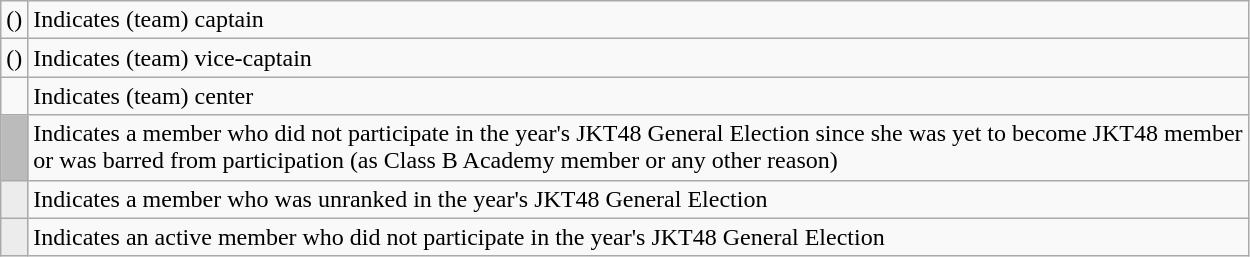<table class="wikitable">
<tr>
<td>()</td>
<td>Indicates (team) captain</td>
</tr>
<tr>
<td>()</td>
<td>Indicates (team) vice-captain</td>
</tr>
<tr>
<td></td>
<td>Indicates (team) center</td>
</tr>
<tr>
<td style="background:#bbb;"> </td>
<td>Indicates a member who did not participate in the year's JKT48 General Election since she was yet to become JKT48 member<br>or was barred from participation (as Class B Academy member or any other reason)</td>
</tr>
<tr>
<td style="background:#ececec; text-align:center; color:gray;"></td>
<td>Indicates a member who was unranked in the year's JKT48 General Election</td>
</tr>
<tr>
<td style="background:#ececec; text-align:center; color:gray;"></td>
<td>Indicates an active member who did not participate in the year's JKT48 General Election</td>
</tr>
</table>
